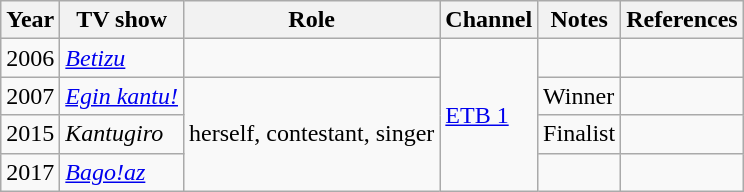<table class="wikitable plainrowheaders sortable">
<tr>
<th>Year</th>
<th>TV show</th>
<th>Role</th>
<th>Channel</th>
<th>Notes</th>
<th>References</th>
</tr>
<tr>
<td>2006</td>
<td><a href='#'><em>Betizu</em></a></td>
<td></td>
<td rowspan="4"><a href='#'>ETB 1</a></td>
<td></td>
<td></td>
</tr>
<tr>
<td>2007</td>
<td><a href='#'><em>Egin kantu!</em></a></td>
<td rowspan="3">herself, contestant, singer</td>
<td>Winner</td>
<td></td>
</tr>
<tr>
<td>2015</td>
<td><em>Kantugiro</em></td>
<td>Finalist</td>
<td></td>
</tr>
<tr>
<td>2017</td>
<td><em><a href='#'>Bago!az</a></em></td>
<td></td>
<td></td>
</tr>
</table>
